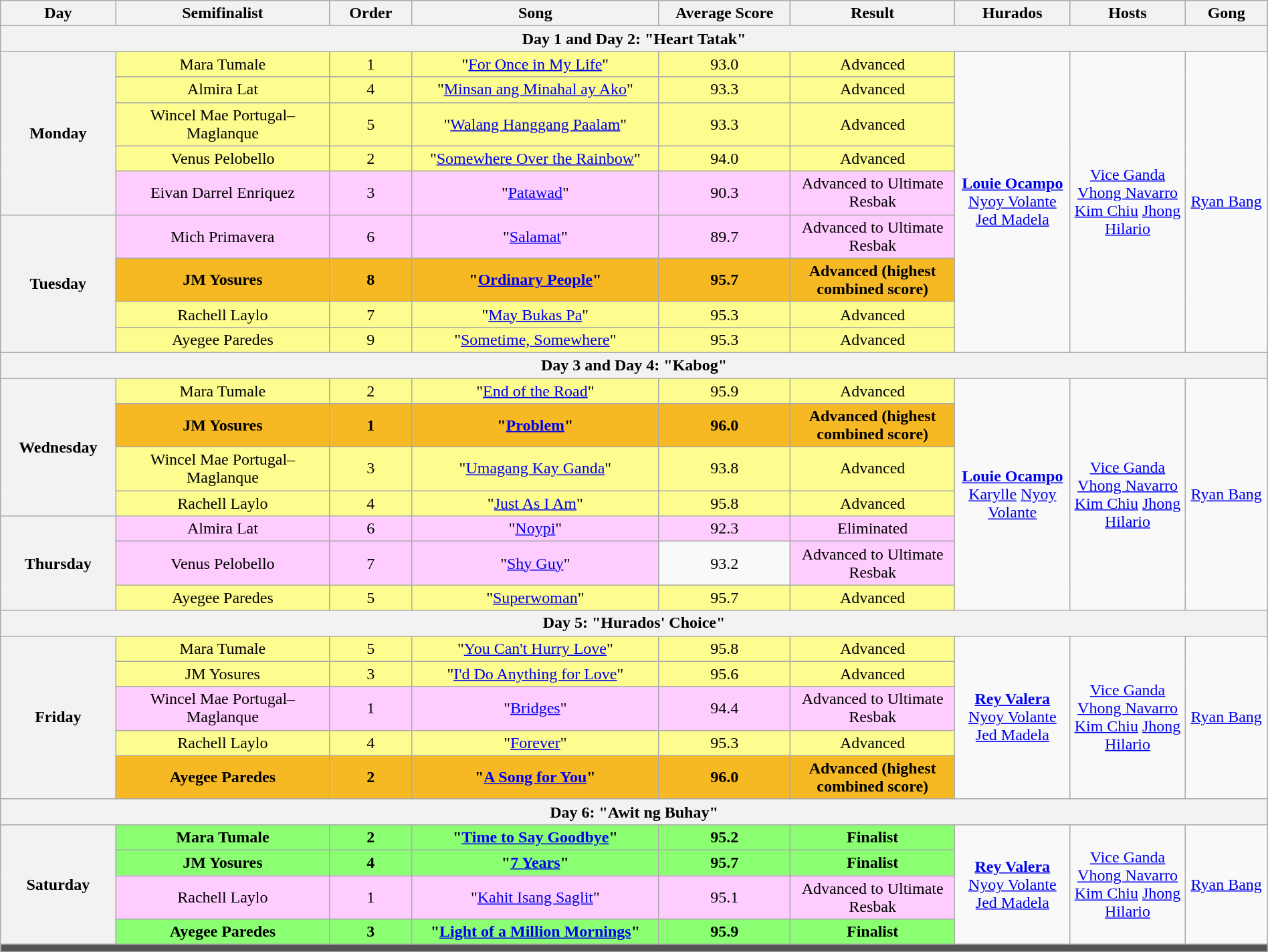<table class="wikitable mw-collapsible mw-collapsed" style="text-align:center; width:100%;">
<tr>
<th width="07%">Day</th>
<th width="13%">Semifinalist</th>
<th width="05%">Order</th>
<th width="15%">Song</th>
<th width="08%">Average Score</th>
<th width="10%">Result</th>
<th width="07%">Hurados</th>
<th width="07%">Hosts</th>
<th width="05%">Gong</th>
</tr>
<tr>
<th colspan="9">Day 1 and Day 2: "Heart Tatak"</th>
</tr>
<tr>
<th rowspan="5">Monday<br><small></small></th>
<td style="background-color:#FDFC8F;">Mara Tumale</td>
<td style="background-color:#FDFC8F;">1</td>
<td style="background-color:#FDFC8F;">"<a href='#'>For Once in My Life</a>"</td>
<td style="background-color:#FDFC8F;">93.0</td>
<td style="background-color:#FDFC8F;">Advanced</td>
<td rowspan="9"><strong><a href='#'>Louie Ocampo</a></strong><br><a href='#'>Nyoy Volante</a> 
<a href='#'>Jed Madela</a></td>
<td rowspan="9"><a href='#'>Vice Ganda</a><br><a href='#'>Vhong Navarro</a> 
<a href='#'>Kim Chiu</a> 
<a href='#'>Jhong Hilario</a></td>
<td rowspan="9"><a href='#'>Ryan Bang</a></td>
</tr>
<tr>
<td style="background-color:#FDFC8F;">Almira Lat</td>
<td style="background-color:#FDFC8F;">4</td>
<td style="background-color:#FDFC8F;">"<a href='#'>Minsan ang Minahal ay Ako</a>"</td>
<td style="background-color:#FDFC8F;">93.3</td>
<td style="background-color:#FDFC8F;">Advanced</td>
</tr>
<tr>
<td style="background-color:#FDFC8F;">Wincel Mae Portugal–Maglanque</td>
<td style="background-color:#FDFC8F;">5</td>
<td style="background-color:#FDFC8F;">"<a href='#'>Walang Hanggang Paalam</a>"</td>
<td style="background-color:#FDFC8F;">93.3</td>
<td style="background-color:#FDFC8F;">Advanced</td>
</tr>
<tr>
<td style="background-color:#FDFC8F;">Venus Pelobello</td>
<td style="background-color:#FDFC8F;">2</td>
<td style="background-color:#FDFC8F;">"<a href='#'>Somewhere Over the Rainbow</a>"</td>
<td style="background-color:#FDFC8F;">94.0</td>
<td style="background-color:#FDFC8F;">Advanced</td>
</tr>
<tr>
<td style="background-color:#ffccff;">Eivan Darrel Enriquez</td>
<td style="background-color:#ffccff;">3</td>
<td style="background-color:#ffccff;">"<a href='#'>Patawad</a>"</td>
<td style="background-color:#ffccff;">90.3</td>
<td style="background-color:#ffccff;">Advanced to Ultimate Resbak</td>
</tr>
<tr>
<th rowspan="4">Tuesday<br><small></small></th>
<td style="background-color:#ffccff;">Mich Primavera</td>
<td style="background-color:#ffccff;">6</td>
<td style="background-color:#ffccff;">"<a href='#'>Salamat</a>"</td>
<td style="background-color:#ffccff;">89.7</td>
<td style="background-color:#ffccff;">Advanced to Ultimate Resbak</td>
</tr>
<tr>
<td style="background-color:#F6B923;"><strong>JM Yosures</strong></td>
<td style="background-color:#F6B923;"><strong>8</strong></td>
<td style="background-color:#F6B923;"><strong>"<a href='#'>Ordinary People</a>"</strong></td>
<td style="background-color:#F6B923;"><strong>95.7</strong></td>
<td style="background-color:#F6B923;"><strong>Advanced (highest combined score)</strong></td>
</tr>
<tr>
<td style="background-color:#FDFC8F;">Rachell Laylo</td>
<td style="background-color:#FDFC8F;">7</td>
<td style="background-color:#FDFC8F;">"<a href='#'>May Bukas Pa</a>"</td>
<td style="background-color:#FDFC8F;">95.3</td>
<td style="background-color:#FDFC8F;">Advanced</td>
</tr>
<tr>
<td style="background-color:#FDFC8F;">Ayegee Paredes</td>
<td style="background-color:#FDFC8F;">9</td>
<td style="background-color:#FDFC8F;">"<a href='#'>Sometime, Somewhere</a>"</td>
<td style="background-color:#FDFC8F;">95.3</td>
<td style="background-color:#FDFC8F;">Advanced</td>
</tr>
<tr>
<th colspan="9">Day 3 and Day 4: "Kabog"</th>
</tr>
<tr>
<th rowspan="4">Wednesday<br><small></small></th>
<td style="background-color:#FDFC8F;">Mara Tumale</td>
<td style="background-color:#FDFC8F;">2</td>
<td style="background-color:#FDFC8F;">"<a href='#'>End of the Road</a>"</td>
<td style="background-color:#FDFC8F;">95.9</td>
<td style="background-color:#FDFC8F;">Advanced</td>
<td rowspan="7"><strong><a href='#'>Louie Ocampo</a></strong><br><a href='#'>Karylle</a> 
<a href='#'>Nyoy Volante</a></td>
<td rowspan="7"><a href='#'>Vice Ganda</a><br><a href='#'>Vhong Navarro</a> 
<a href='#'>Kim Chiu</a> 
<a href='#'>Jhong Hilario</a></td>
<td rowspan="7"><a href='#'>Ryan Bang</a></td>
</tr>
<tr>
<td style="background-color:#F6B923;"><strong>JM Yosures</strong></td>
<td style="background-color:#F6B923;"><strong>1</strong></td>
<td style="background-color:#F6B923;"><strong>"<a href='#'>Problem</a>"</strong></td>
<td style="background-color:#F6B923;"><strong>96.0</strong></td>
<td style="background-color:#F6B923;"><strong>Advanced (highest combined score)</strong></td>
</tr>
<tr>
<td style="background-color:#FDFC8F;">Wincel Mae Portugal–Maglanque</td>
<td style="background-color:#FDFC8F;">3</td>
<td style="background-color:#FDFC8F;">"<a href='#'>Umagang Kay Ganda</a>"</td>
<td style="background-color:#FDFC8F;">93.8</td>
<td style="background-color:#FDFC8F;">Advanced</td>
</tr>
<tr>
<td style="background-color:#FDFC8F;">Rachell Laylo</td>
<td style="background-color:#FDFC8F;">4</td>
<td style="background-color:#FDFC8F;">"<a href='#'>Just As I Am</a>"</td>
<td style="background-color:#FDFC8F;">95.8</td>
<td style="background-color:#FDFC8F;">Advanced</td>
</tr>
<tr>
<th rowspan="3">Thursday<br><small></small></th>
<td style="background-color:#ffccff;">Almira Lat</td>
<td style="background-color:#ffccff;">6</td>
<td style="background-color:#ffccff;">"<a href='#'>Noypi</a>"</td>
<td style="background-color:#ffccff;">92.3</td>
<td style="background-color:#ffccff;">Eliminated</td>
</tr>
<tr>
<td style="background-color:#ffccff;">Venus Pelobello</td>
<td style="background-color:#ffccff;">7</td>
<td style="background-color:#ffccff;">"<a href='#'>Shy Guy</a>"</td>
<td style="background-color:ffccff;">93.2</td>
<td style="background-color:#ffccff;">Advanced to Ultimate Resbak</td>
</tr>
<tr>
<td style="background-color:#FDFC8F;">Ayegee Paredes</td>
<td style="background-color:#FDFC8F;">5</td>
<td style="background-color:#FDFC8F;">"<a href='#'>Superwoman</a>"</td>
<td style="background-color:#FDFC8F;">95.7</td>
<td style="background-color:#FDFC8F;">Advanced</td>
</tr>
<tr>
<th colspan="9">Day 5: "Hurados' Choice"</th>
</tr>
<tr>
<th rowspan="5">Friday<br><small></small></th>
<td style="background-color:#FDFC8F;">Mara Tumale</td>
<td style="background-color:#FDFC8F;">5</td>
<td style="background-color:#FDFC8F;">"<a href='#'>You Can't Hurry Love</a>"</td>
<td style="background-color:#FDFC8F;">95.8</td>
<td style="background-color:#FDFC8F;">Advanced</td>
<td rowspan="5"><strong><a href='#'>Rey Valera</a></strong><br><a href='#'>Nyoy Volante</a> 
<a href='#'>Jed Madela</a></td>
<td rowspan="5"><a href='#'>Vice Ganda</a><br><a href='#'>Vhong Navarro</a> 
<a href='#'>Kim Chiu</a> 
<a href='#'>Jhong Hilario</a></td>
<td rowspan="5"><a href='#'>Ryan Bang</a></td>
</tr>
<tr>
<td style="background-color:#FDFC8F;">JM Yosures</td>
<td style="background-color:#FDFC8F;">3</td>
<td style="background-color:#FDFC8F;">"<a href='#'>I'd Do Anything for Love</a>"</td>
<td style="background-color:#FDFC8F;">95.6</td>
<td style="background-color:#FDFC8F;">Advanced</td>
</tr>
<tr>
<td style="background-color:#ffccff;">Wincel Mae Portugal–Maglanque</td>
<td style="background-color:#ffccff;">1</td>
<td style="background-color:#ffccff;">"<a href='#'>Bridges</a>"</td>
<td style="background-color:#ffccff;">94.4</td>
<td style="background-color:#ffccff;">Advanced to Ultimate Resbak</td>
</tr>
<tr>
<td style="background-color:#FDFC8F;">Rachell Laylo</td>
<td style="background-color:#FDFC8F;">4</td>
<td style="background-color:#FDFC8F;">"<a href='#'>Forever</a>"</td>
<td style="background-color:#FDFC8F;">95.3</td>
<td style="background-color:#FDFC8F;">Advanced</td>
</tr>
<tr>
<td style="background-color:#F6B923;"><strong>Ayegee Paredes</strong></td>
<td style="background-color:#F6B923;"><strong>2</strong></td>
<td style="background-color:#F6B923;"><strong>"<a href='#'>A Song for You</a>"</strong></td>
<td style="background-color:#F6B923;"><strong>96.0</strong></td>
<td style="background-color:#F6B923;"><strong>Advanced (highest combined score)</strong></td>
</tr>
<tr>
<th colspan="9">Day 6: "Awit ng Buhay"</th>
</tr>
<tr>
<th rowspan="4">Saturday<br><small></small></th>
<td style="background-color:#8aff72;"><strong>Mara Tumale</strong></td>
<td style="background-color:#8aff72;"><strong>2</strong></td>
<td style="background-color:#8aff72;"><strong>"<a href='#'>Time to Say Goodbye</a>"</strong></td>
<td style="background-color:#8aff72;"><strong>95.2</strong></td>
<td style="background-color:#8aff72;"><strong>Finalist</strong></td>
<td rowspan="4"><strong><a href='#'>Rey Valera</a></strong><br><a href='#'>Nyoy Volante</a> 
<a href='#'>Jed Madela</a></td>
<td rowspan="4"><a href='#'>Vice Ganda</a><br><a href='#'>Vhong Navarro</a> 
<a href='#'>Kim Chiu</a> 
<a href='#'>Jhong Hilario</a></td>
<td rowspan="4"><a href='#'>Ryan Bang</a></td>
</tr>
<tr>
<td style="background-color:#8aff72;"><strong>JM Yosures</strong></td>
<td style="background-color:#8aff72;"><strong>4</strong></td>
<td style="background-color:#8aff72;"><strong>"<a href='#'>7 Years</a>"</strong></td>
<td style="background-color:#8aff72;"><strong>95.7</strong></td>
<td style="background-color:#8aff72;"><strong>Finalist</strong></td>
</tr>
<tr>
<td style="background-color:#ffccff;">Rachell Laylo</td>
<td style="background-color:#ffccff;">1</td>
<td style="background-color:#ffccff;">"<a href='#'>Kahit Isang Saglit</a>"</td>
<td style="background-color:#ffccff;">95.1</td>
<td style="background-color:#ffccff;">Advanced to Ultimate Resbak</td>
</tr>
<tr>
<td style="background-color:#8aff72;"><strong>Ayegee Paredes</strong></td>
<td style="background-color:#8aff72;"><strong>3</strong></td>
<td style="background-color:#8aff72;"><strong>"<a href='#'>Light of a Million Mornings</a>"</strong></td>
<td style="background-color:#8aff72;"><strong>95.9</strong></td>
<td style="background-color:#8aff72;"><strong>Finalist</strong></td>
</tr>
<tr>
<th colspan="9" style="background:#555;"></th>
</tr>
<tr>
</tr>
</table>
